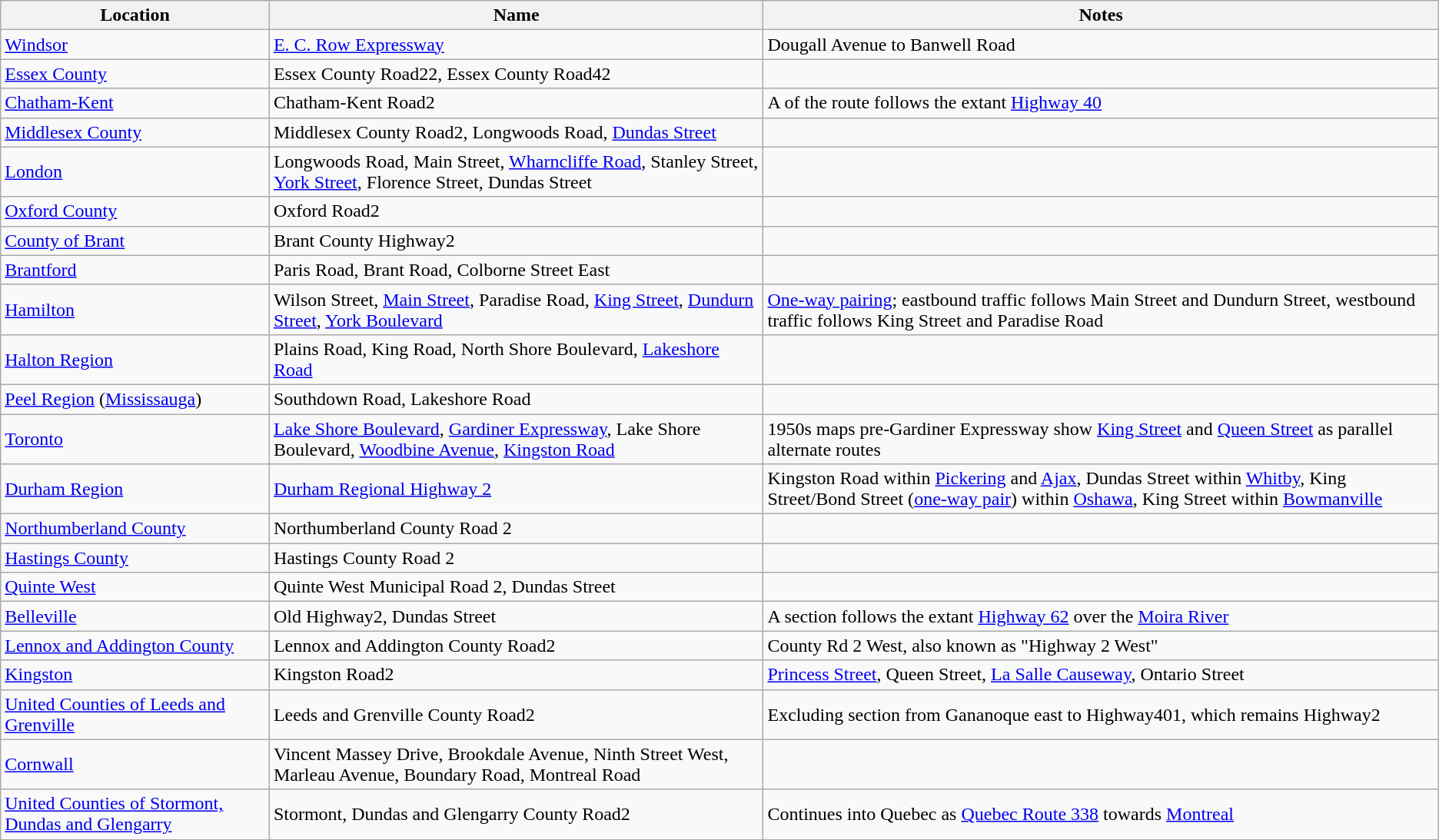<table class="wikitable">
<tr>
<th>Location</th>
<th>Name</th>
<th>Notes</th>
</tr>
<tr>
<td><a href='#'>Windsor</a></td>
<td><a href='#'>E. C. Row Expressway</a></td>
<td>Dougall Avenue to Banwell Road</td>
</tr>
<tr>
<td><a href='#'>Essex County</a></td>
<td>Essex County Road22, Essex County Road42</td>
<td></td>
</tr>
<tr>
<td><a href='#'>Chatham-Kent</a></td>
<td>Chatham-Kent Road2</td>
<td>A  of the route follows the extant <a href='#'>Highway 40</a></td>
</tr>
<tr>
<td><a href='#'>Middlesex County</a></td>
<td>Middlesex County Road2, Longwoods Road, <a href='#'>Dundas Street</a></td>
<td></td>
</tr>
<tr>
<td><a href='#'>London</a></td>
<td>Longwoods Road, Main Street, <a href='#'>Wharncliffe Road</a>, Stanley Street, <a href='#'>York Street</a>, Florence Street, Dundas Street</td>
<td></td>
</tr>
<tr>
<td><a href='#'>Oxford County</a></td>
<td>Oxford Road2</td>
<td></td>
</tr>
<tr>
<td><a href='#'>County of Brant</a></td>
<td>Brant County Highway2</td>
<td></td>
</tr>
<tr>
<td><a href='#'>Brantford</a></td>
<td>Paris Road, Brant Road, Colborne Street East</td>
<td></td>
</tr>
<tr>
<td><a href='#'>Hamilton</a></td>
<td>Wilson Street, <a href='#'>Main Street</a>, Paradise Road, <a href='#'>King Street</a>, <a href='#'>Dundurn Street</a>, <a href='#'>York Boulevard</a></td>
<td><a href='#'>One-way pairing</a>; eastbound traffic follows Main Street and Dundurn Street, westbound traffic follows King Street and Paradise Road</td>
</tr>
<tr>
<td><a href='#'>Halton Region</a></td>
<td>Plains Road, King Road, North Shore Boulevard, <a href='#'>Lakeshore Road</a></td>
<td></td>
</tr>
<tr>
<td><a href='#'>Peel Region</a> (<a href='#'>Mississauga</a>)</td>
<td>Southdown Road, Lakeshore Road</td>
<td></td>
</tr>
<tr>
<td><a href='#'>Toronto</a></td>
<td><a href='#'>Lake Shore Boulevard</a>, <a href='#'>Gardiner Expressway</a>, Lake Shore Boulevard, <a href='#'>Woodbine Avenue</a>, <a href='#'>Kingston Road</a></td>
<td>1950s maps pre-Gardiner Expressway show <a href='#'>King Street</a> and <a href='#'>Queen Street</a> as parallel alternate routes</td>
</tr>
<tr>
<td><a href='#'>Durham Region</a></td>
<td><a href='#'>Durham Regional Highway 2</a></td>
<td>Kingston Road within <a href='#'>Pickering</a> and <a href='#'>Ajax</a>, Dundas Street within <a href='#'>Whitby</a>, King Street/Bond Street (<a href='#'>one-way pair</a>) within <a href='#'>Oshawa</a>, King Street within <a href='#'>Bowmanville</a></td>
</tr>
<tr>
<td><a href='#'>Northumberland County</a></td>
<td>Northumberland County Road 2</td>
<td></td>
</tr>
<tr>
<td><a href='#'>Hastings County</a></td>
<td>Hastings County Road 2</td>
<td></td>
</tr>
<tr>
<td><a href='#'>Quinte West</a></td>
<td>Quinte West Municipal Road 2, Dundas Street</td>
<td></td>
</tr>
<tr>
<td><a href='#'>Belleville</a></td>
<td>Old Highway2, Dundas Street</td>
<td>A  section follows the extant <a href='#'>Highway 62</a> over the <a href='#'>Moira River</a></td>
</tr>
<tr>
<td><a href='#'>Lennox and Addington County</a></td>
<td>Lennox and Addington County Road2</td>
<td>County Rd 2 West, also known as "Highway 2 West"</td>
</tr>
<tr>
<td><a href='#'>Kingston</a></td>
<td>Kingston Road2</td>
<td><a href='#'>Princess Street</a>, Queen Street, <a href='#'>La Salle Causeway</a>, Ontario Street</td>
</tr>
<tr>
<td><a href='#'>United Counties of Leeds and Grenville</a></td>
<td>Leeds and Grenville County Road2</td>
<td>Excluding section from Gananoque east to Highway401, which remains Highway2</td>
</tr>
<tr>
<td><a href='#'>Cornwall</a></td>
<td>Vincent Massey Drive, Brookdale Avenue, Ninth Street West, Marleau Avenue, Boundary Road, Montreal Road</td>
<td></td>
</tr>
<tr>
<td><a href='#'>United Counties of Stormont, Dundas and Glengarry</a></td>
<td>Stormont, Dundas and Glengarry County Road2</td>
<td>Continues into Quebec as <a href='#'>Quebec Route 338</a> towards <a href='#'>Montreal</a></td>
</tr>
</table>
